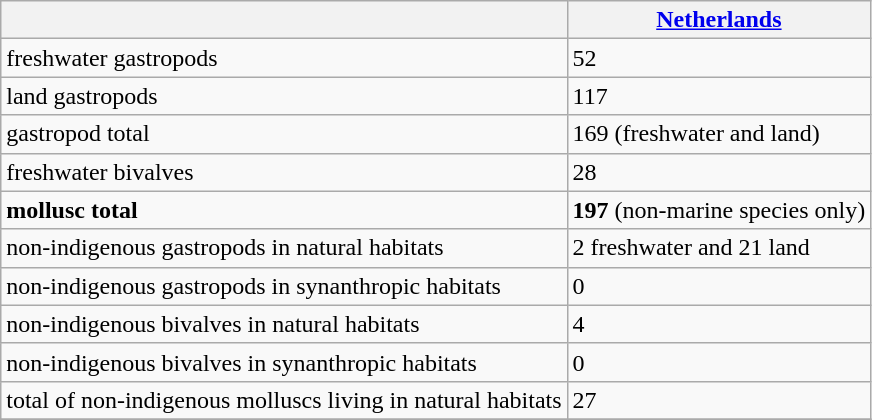<table class="wikitable">
<tr>
<th></th>
<th><a href='#'>Netherlands</a></th>
</tr>
<tr>
<td>freshwater gastropods</td>
<td>52</td>
</tr>
<tr>
<td>land gastropods</td>
<td>117</td>
</tr>
<tr>
<td>gastropod total</td>
<td>169 (freshwater and land)</td>
</tr>
<tr>
<td>freshwater bivalves</td>
<td>28</td>
</tr>
<tr>
<td><strong>mollusc total</strong></td>
<td><strong>197</strong> (non-marine species only)</td>
</tr>
<tr>
<td>non-indigenous gastropods in natural habitats</td>
<td>2 freshwater and 21 land</td>
</tr>
<tr>
<td>non-indigenous gastropods in synanthropic habitats</td>
<td>0</td>
</tr>
<tr>
<td>non-indigenous bivalves in natural habitats</td>
<td>4</td>
</tr>
<tr>
<td>non-indigenous bivalves in synanthropic habitats</td>
<td>0</td>
</tr>
<tr>
<td>total of non-indigenous molluscs living in natural habitats</td>
<td>27</td>
</tr>
<tr>
</tr>
</table>
